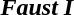<table>
<tr>
<th colspan=2><em>Faust I</em></th>
</tr>
<tr>
<td></td>
<td style="padding-left:2em;"></td>
</tr>
</table>
